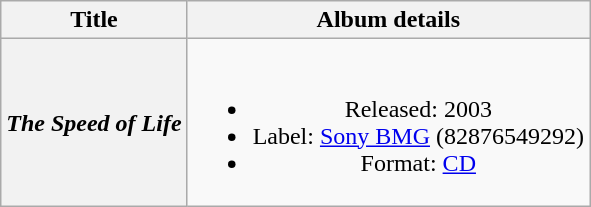<table class="wikitable plainrowheaders" style="text-align:center;">
<tr>
<th scope="col" rowspan="1">Title</th>
<th scope="col" rowspan="1">Album details</th>
</tr>
<tr>
<th scope="row"><em>The Speed of Life</em></th>
<td><br><ul><li>Released: 2003</li><li>Label: <a href='#'>Sony BMG</a> (82876549292)</li><li>Format: <a href='#'>CD</a></li></ul></td>
</tr>
</table>
